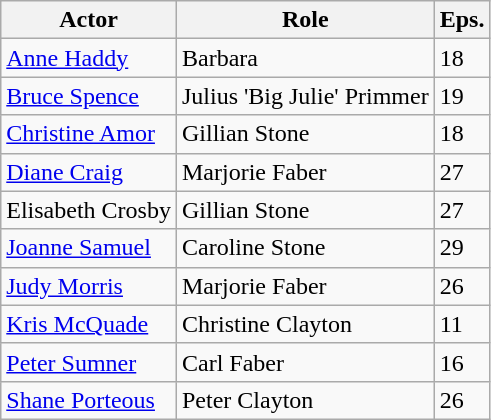<table class="wikitable">
<tr>
<th>Actor</th>
<th>Role</th>
<th>Eps.</th>
</tr>
<tr>
<td><a href='#'>Anne Haddy</a></td>
<td>Barbara</td>
<td>18</td>
</tr>
<tr>
<td><a href='#'>Bruce Spence</a></td>
<td>Julius 'Big Julie' Primmer</td>
<td>19</td>
</tr>
<tr>
<td><a href='#'>Christine Amor</a></td>
<td>Gillian Stone</td>
<td>18</td>
</tr>
<tr>
<td><a href='#'>Diane Craig</a></td>
<td>Marjorie Faber</td>
<td>27</td>
</tr>
<tr>
<td>Elisabeth Crosby</td>
<td>Gillian Stone</td>
<td>27</td>
</tr>
<tr>
<td><a href='#'>Joanne Samuel</a></td>
<td>Caroline Stone</td>
<td>29</td>
</tr>
<tr>
<td><a href='#'>Judy Morris</a></td>
<td>Marjorie Faber</td>
<td>26</td>
</tr>
<tr>
<td><a href='#'>Kris McQuade</a></td>
<td>Christine Clayton</td>
<td>11</td>
</tr>
<tr>
<td><a href='#'>Peter Sumner</a></td>
<td>Carl Faber</td>
<td>16</td>
</tr>
<tr>
<td><a href='#'>Shane Porteous</a></td>
<td>Peter Clayton</td>
<td>26</td>
</tr>
</table>
